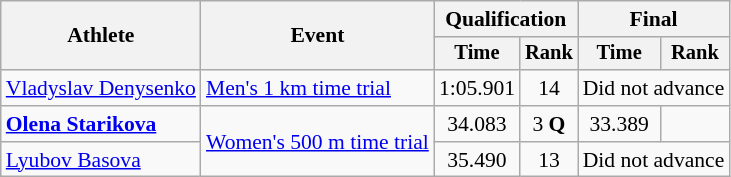<table class="wikitable" style="font-size:90%">
<tr>
<th rowspan=2>Athlete</th>
<th rowspan=2>Event</th>
<th colspan=2>Qualification</th>
<th colspan=2>Final</th>
</tr>
<tr style="font-size:95%">
<th>Time</th>
<th>Rank</th>
<th>Time</th>
<th>Rank</th>
</tr>
<tr align=center>
<td align=left><a href='#'>Vladyslav Denysenko</a></td>
<td align=left><a href='#'>Men's 1 km time trial</a></td>
<td>1:05.901</td>
<td>14</td>
<td colspan=2>Did not advance</td>
</tr>
<tr align=center>
<td align=left><strong><a href='#'>Olena Starikova</a></strong></td>
<td rowspan=2 align=left><a href='#'>Women's 500 m time trial</a></td>
<td>34.083</td>
<td>3 <strong>Q</strong></td>
<td>33.389</td>
<td></td>
</tr>
<tr align=center>
<td align=left><a href='#'>Lyubov Basova</a></td>
<td>35.490</td>
<td>13</td>
<td colspan=2>Did not advance</td>
</tr>
</table>
